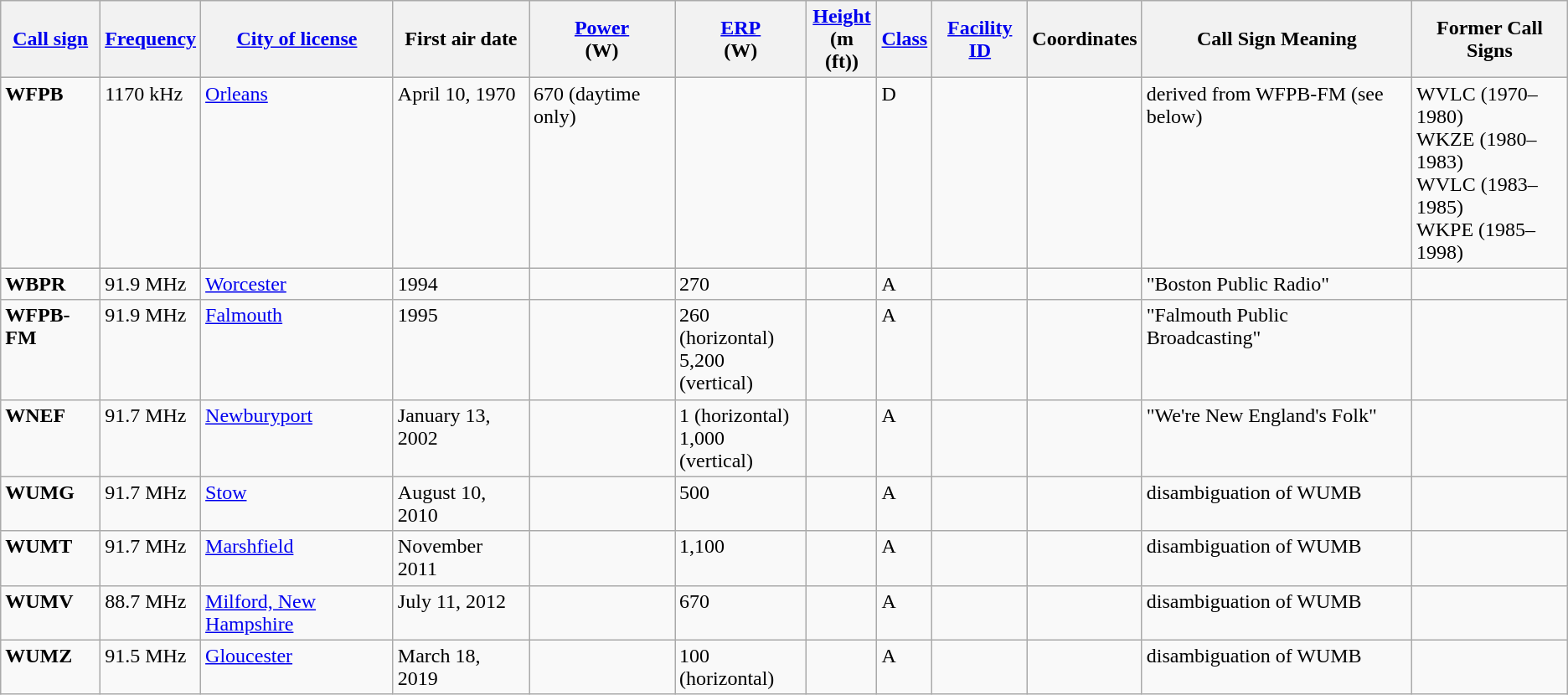<table class="wikitable sortable">
<tr>
<th><a href='#'>Call sign</a></th>
<th data-sort-type="number"><a href='#'>Frequency</a></th>
<th><a href='#'>City of license</a></th>
<th class="unsortable">First air date</th>
<th data-sort-type="number"><a href='#'>Power</a><br>(W)</th>
<th data-sort-type="number"><a href='#'>ERP</a><br>(W)</th>
<th data-sort-type="number"><a href='#'>Height</a><br>(m (ft))</th>
<th><a href='#'>Class</a></th>
<th data-sort-type="number"><a href='#'>Facility ID</a></th>
<th class="unsortable">Coordinates</th>
<th class="unsortable">Call Sign Meaning</th>
<th class="unsortable">Former Call Signs</th>
</tr>
<tr style="vertical-align: top; text-align: left;">
<td><strong>WFPB</strong></td>
<td>1170 kHz</td>
<td><a href='#'>Orleans</a></td>
<td>April 10, 1970</td>
<td>670 (daytime only)</td>
<td></td>
<td></td>
<td>D</td>
<td></td>
<td></td>
<td>derived from WFPB-FM (see below)</td>
<td>WVLC (1970–1980)<br>WKZE (1980–1983)<br>WVLC (1983–1985)<br>WKPE (1985–1998)</td>
</tr>
<tr style="vertical-align: top; text-align: left;">
<td><strong>WBPR</strong></td>
<td>91.9 MHz</td>
<td><a href='#'>Worcester</a></td>
<td>1994</td>
<td></td>
<td>270</td>
<td></td>
<td>A</td>
<td></td>
<td></td>
<td>"Boston Public Radio"</td>
<td></td>
</tr>
<tr style="vertical-align: top; text-align: left;">
<td><strong>WFPB-FM</strong></td>
<td>91.9 MHz</td>
<td><a href='#'>Falmouth</a></td>
<td>1995</td>
<td></td>
<td>260 (horizontal)<br>5,200 (vertical)</td>
<td></td>
<td>A</td>
<td></td>
<td></td>
<td>"Falmouth Public Broadcasting"</td>
<td></td>
</tr>
<tr style="vertical-align: top; text-align: left;">
<td><strong>WNEF</strong></td>
<td>91.7 MHz</td>
<td><a href='#'>Newburyport</a></td>
<td>January 13, 2002</td>
<td></td>
<td>1 (horizontal)<br>1,000 (vertical)</td>
<td></td>
<td>A</td>
<td></td>
<td></td>
<td>"We're New England's Folk"</td>
<td></td>
</tr>
<tr style="vertical-align: top; text-align: left;">
<td><strong>WUMG</strong></td>
<td>91.7 MHz</td>
<td><a href='#'>Stow</a></td>
<td>August 10, 2010</td>
<td></td>
<td>500</td>
<td></td>
<td>A</td>
<td></td>
<td></td>
<td>disambiguation of WUMB</td>
<td></td>
</tr>
<tr style="vertical-align: top; text-align: left;">
<td><strong>WUMT</strong></td>
<td>91.7 MHz</td>
<td><a href='#'>Marshfield</a></td>
<td>November 2011</td>
<td></td>
<td>1,100</td>
<td></td>
<td>A</td>
<td></td>
<td></td>
<td>disambiguation of WUMB</td>
<td></td>
</tr>
<tr style="vertical-align: top; text-align: left;">
<td><strong>WUMV</strong></td>
<td>88.7 MHz</td>
<td><a href='#'>Milford, New Hampshire</a></td>
<td>July 11, 2012</td>
<td></td>
<td>670</td>
<td></td>
<td>A</td>
<td></td>
<td></td>
<td>disambiguation of WUMB</td>
<td></td>
</tr>
<tr style="vertical-align: top; text-align: left;">
<td><strong>WUMZ</strong></td>
<td>91.5 MHz</td>
<td><a href='#'>Gloucester</a></td>
<td>March 18, 2019</td>
<td></td>
<td>100 (horizontal)</td>
<td></td>
<td>A</td>
<td></td>
<td></td>
<td>disambiguation of WUMB</td>
<td></td>
</tr>
</table>
